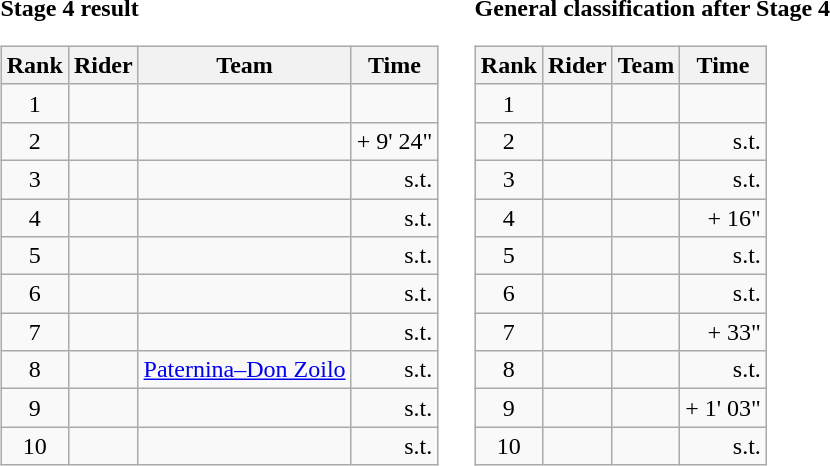<table>
<tr>
<td><strong>Stage 4 result</strong><br><table class="wikitable">
<tr>
<th scope="col">Rank</th>
<th scope="col">Rider</th>
<th scope="col">Team</th>
<th scope="col">Time</th>
</tr>
<tr>
<td style="text-align:center;">1</td>
<td></td>
<td></td>
<td style="text-align:right;"></td>
</tr>
<tr>
<td style="text-align:center;">2</td>
<td></td>
<td></td>
<td style="text-align:right;">+ 9' 24"</td>
</tr>
<tr>
<td style="text-align:center;">3</td>
<td></td>
<td></td>
<td style="text-align:right;">s.t.</td>
</tr>
<tr>
<td style="text-align:center;">4</td>
<td></td>
<td></td>
<td style="text-align:right;">s.t.</td>
</tr>
<tr>
<td style="text-align:center;">5</td>
<td></td>
<td></td>
<td style="text-align:right;">s.t.</td>
</tr>
<tr>
<td style="text-align:center;">6</td>
<td></td>
<td></td>
<td style="text-align:right;">s.t.</td>
</tr>
<tr>
<td style="text-align:center;">7</td>
<td></td>
<td></td>
<td style="text-align:right;">s.t.</td>
</tr>
<tr>
<td style="text-align:center;">8</td>
<td></td>
<td><a href='#'>Paternina–Don Zoilo</a></td>
<td style="text-align:right;">s.t.</td>
</tr>
<tr>
<td style="text-align:center;">9</td>
<td></td>
<td></td>
<td style="text-align:right;">s.t.</td>
</tr>
<tr>
<td style="text-align:center;">10</td>
<td></td>
<td></td>
<td style="text-align:right;">s.t.</td>
</tr>
</table>
</td>
<td></td>
<td><strong>General classification after Stage 4</strong><br><table class="wikitable">
<tr>
<th scope="col">Rank</th>
<th scope="col">Rider</th>
<th scope="col">Team</th>
<th scope="col">Time</th>
</tr>
<tr>
<td style="text-align:center;">1</td>
<td></td>
<td></td>
<td style="text-align:right;"></td>
</tr>
<tr>
<td style="text-align:center;">2</td>
<td></td>
<td></td>
<td style="text-align:right;">s.t.</td>
</tr>
<tr>
<td style="text-align:center;">3</td>
<td></td>
<td></td>
<td style="text-align:right;">s.t.</td>
</tr>
<tr>
<td style="text-align:center;">4</td>
<td></td>
<td></td>
<td style="text-align:right;">+ 16"</td>
</tr>
<tr>
<td style="text-align:center;">5</td>
<td></td>
<td></td>
<td style="text-align:right;">s.t.</td>
</tr>
<tr>
<td style="text-align:center;">6</td>
<td></td>
<td></td>
<td style="text-align:right;">s.t.</td>
</tr>
<tr>
<td style="text-align:center;">7</td>
<td></td>
<td></td>
<td style="text-align:right;">+ 33"</td>
</tr>
<tr>
<td style="text-align:center;">8</td>
<td></td>
<td></td>
<td style="text-align:right;">s.t.</td>
</tr>
<tr>
<td style="text-align:center;">9</td>
<td></td>
<td></td>
<td style="text-align:right;">+ 1' 03"</td>
</tr>
<tr>
<td style="text-align:center;">10</td>
<td></td>
<td></td>
<td style="text-align:right;">s.t.</td>
</tr>
</table>
</td>
</tr>
</table>
